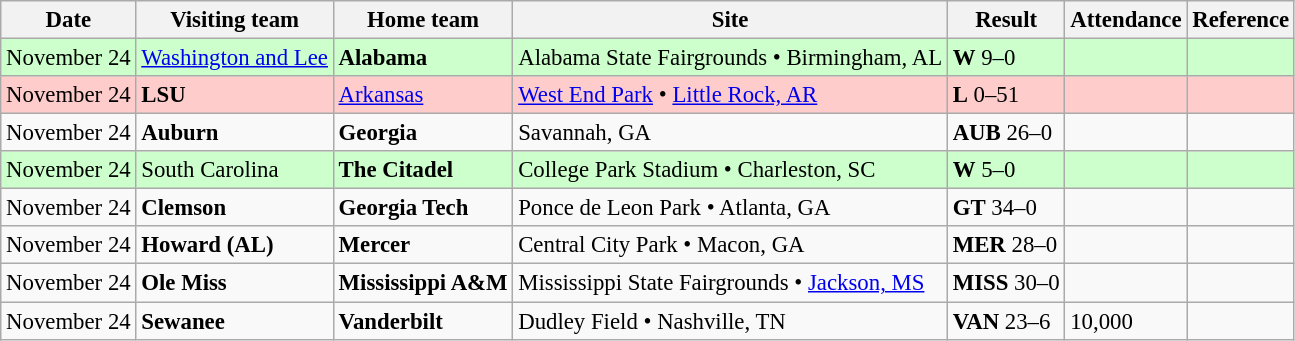<table class="wikitable" style="font-size:95%;">
<tr>
<th>Date</th>
<th>Visiting team</th>
<th>Home team</th>
<th>Site</th>
<th>Result</th>
<th>Attendance</th>
<th class="unsortable">Reference</th>
</tr>
<tr bgcolor=ccffcc>
<td>November 24</td>
<td><a href='#'>Washington and Lee</a></td>
<td><strong>Alabama</strong></td>
<td>Alabama State Fairgrounds • Birmingham, AL</td>
<td><strong>W</strong> 9–0</td>
<td></td>
<td></td>
</tr>
<tr bgcolor=ffcccc>
<td>November 24</td>
<td><strong>LSU</strong></td>
<td><a href='#'>Arkansas</a></td>
<td><a href='#'>West End Park</a> • <a href='#'>Little Rock, AR</a></td>
<td><strong>L</strong> 0–51</td>
<td></td>
<td></td>
</tr>
<tr bgcolor=>
<td>November 24</td>
<td><strong>Auburn</strong></td>
<td><strong>Georgia</strong></td>
<td>Savannah, GA</td>
<td><strong>AUB</strong> 26–0</td>
<td></td>
<td></td>
</tr>
<tr bgcolor=ccffcc>
<td>November 24</td>
<td>South Carolina</td>
<td><strong>The Citadel</strong></td>
<td>College Park Stadium • Charleston, SC</td>
<td><strong>W</strong> 5–0</td>
<td></td>
<td></td>
</tr>
<tr bgcolor=>
<td>November 24</td>
<td><strong>Clemson</strong></td>
<td><strong>Georgia Tech</strong></td>
<td>Ponce de Leon Park • Atlanta, GA</td>
<td><strong>GT</strong> 34–0</td>
<td></td>
<td></td>
</tr>
<tr bgcolor=>
<td>November 24</td>
<td><strong>Howard (AL)</strong></td>
<td><strong>Mercer</strong></td>
<td>Central City Park • Macon, GA</td>
<td><strong>MER</strong> 28–0</td>
<td></td>
<td></td>
</tr>
<tr bgcolor=>
<td>November 24</td>
<td><strong>Ole Miss</strong></td>
<td><strong>Mississippi A&M</strong></td>
<td>Mississippi State Fairgrounds • <a href='#'>Jackson, MS</a></td>
<td><strong>MISS</strong> 30–0</td>
<td></td>
<td></td>
</tr>
<tr bgcolor=>
<td>November 24</td>
<td><strong>Sewanee</strong></td>
<td><strong>Vanderbilt</strong></td>
<td>Dudley Field • Nashville, TN</td>
<td><strong>VAN</strong> 23–6</td>
<td>10,000</td>
<td></td>
</tr>
</table>
